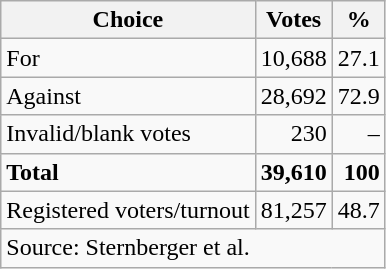<table class=wikitable style=text-align:right>
<tr>
<th>Choice</th>
<th>Votes</th>
<th>%</th>
</tr>
<tr>
<td align=left>For</td>
<td>10,688</td>
<td>27.1</td>
</tr>
<tr>
<td align=left>Against</td>
<td>28,692</td>
<td>72.9</td>
</tr>
<tr>
<td align=left>Invalid/blank votes</td>
<td>230</td>
<td>–</td>
</tr>
<tr>
<td align=left><strong>Total</strong></td>
<td><strong>39,610</strong></td>
<td><strong>100</strong></td>
</tr>
<tr>
<td align=left>Registered voters/turnout</td>
<td>81,257</td>
<td>48.7</td>
</tr>
<tr>
<td align=left colspan=3>Source: Sternberger et al.</td>
</tr>
</table>
